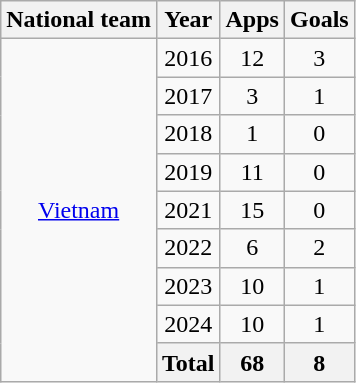<table class=wikitable style=text-align:center>
<tr>
<th>National team</th>
<th>Year</th>
<th>Apps</th>
<th>Goals</th>
</tr>
<tr>
<td rowspan=10><a href='#'>Vietnam</a></td>
<td>2016</td>
<td>12</td>
<td>3</td>
</tr>
<tr>
<td>2017</td>
<td>3</td>
<td>1</td>
</tr>
<tr>
<td>2018</td>
<td>1</td>
<td>0</td>
</tr>
<tr>
<td>2019</td>
<td>11</td>
<td>0</td>
</tr>
<tr>
<td>2021</td>
<td>15</td>
<td>0</td>
</tr>
<tr>
<td>2022</td>
<td>6</td>
<td>2</td>
</tr>
<tr>
<td>2023</td>
<td>10</td>
<td>1</td>
</tr>
<tr>
<td>2024</td>
<td>10</td>
<td>1</td>
</tr>
<tr>
<th colspan=1>Total</th>
<th>68</th>
<th>8</th>
</tr>
</table>
